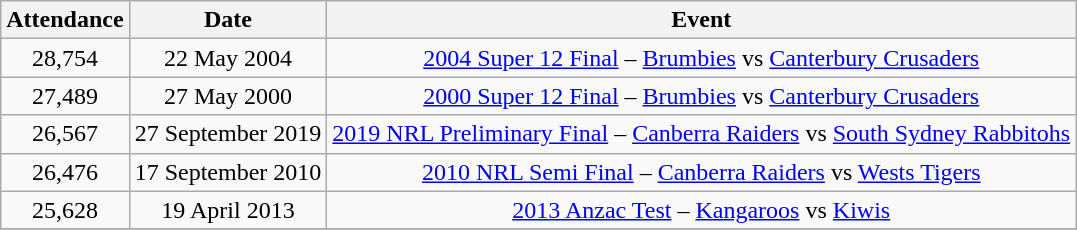<table class="wikitable"  style="text-align:center;">
<tr>
<th>Attendance</th>
<th>Date</th>
<th>Event</th>
</tr>
<tr>
<td>28,754</td>
<td>22 May 2004</td>
<td><a href='#'>2004 Super 12 Final</a> – <a href='#'>Brumbies</a> vs <a href='#'>Canterbury Crusaders</a></td>
</tr>
<tr>
<td>27,489</td>
<td>27 May 2000</td>
<td><a href='#'>2000 Super 12 Final</a> – <a href='#'>Brumbies</a> vs <a href='#'>Canterbury Crusaders</a></td>
</tr>
<tr>
<td>26,567</td>
<td>27 September 2019</td>
<td><a href='#'>2019 NRL Preliminary Final</a> – <a href='#'>Canberra Raiders</a> vs <a href='#'>South Sydney Rabbitohs</a></td>
</tr>
<tr>
<td>26,476</td>
<td>17 September 2010</td>
<td><a href='#'>2010 NRL Semi Final</a> – <a href='#'>Canberra Raiders</a> vs <a href='#'>Wests Tigers</a></td>
</tr>
<tr>
<td>25,628</td>
<td>19 April 2013</td>
<td><a href='#'>2013 Anzac Test</a> – <a href='#'>Kangaroos</a> vs <a href='#'>Kiwis</a></td>
</tr>
<tr>
</tr>
</table>
